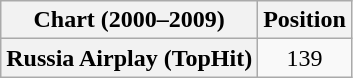<table class="wikitable plainrowheaders" style="text-align:center">
<tr>
<th scope="col">Chart (2000–2009)</th>
<th scope="col">Position</th>
</tr>
<tr>
<th scope="row">Russia Airplay (TopHit)</th>
<td>139</td>
</tr>
</table>
